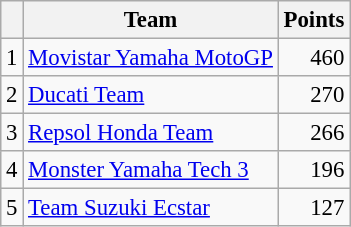<table class="wikitable" style="font-size: 95%;">
<tr>
<th></th>
<th>Team</th>
<th>Points</th>
</tr>
<tr>
<td align=center>1</td>
<td> <a href='#'>Movistar Yamaha MotoGP</a></td>
<td align=right>460</td>
</tr>
<tr>
<td align=center>2</td>
<td> <a href='#'>Ducati Team</a></td>
<td align=right>270</td>
</tr>
<tr>
<td align=center>3</td>
<td> <a href='#'>Repsol Honda Team</a></td>
<td align=right>266</td>
</tr>
<tr>
<td align=center>4</td>
<td> <a href='#'>Monster Yamaha Tech 3</a></td>
<td align=right>196</td>
</tr>
<tr>
<td align=center>5</td>
<td> <a href='#'>Team Suzuki Ecstar</a></td>
<td align=right>127</td>
</tr>
</table>
